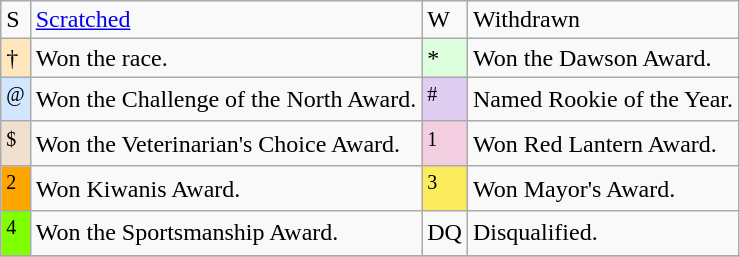<table class="wikitable">
<tr>
<td>S</td>
<td><a href='#'>Scratched</a></td>
<td>W</td>
<td>Withdrawn</td>
</tr>
<tr>
<td style="background-color:#FFE6BD">†</td>
<td>Won the race.</td>
<td style="background-color:#DDFFDD">*</td>
<td>Won the Dawson Award.</td>
</tr>
<tr>
<td style="background-color:#D0E7FF"><sup>@</sup></td>
<td>Won the Challenge of the North Award.</td>
<td style="background-color:#E0CEF2"><sup>#</sup></td>
<td>Named Rookie of the Year.</td>
</tr>
<tr>
<td style="background-color:#f2e0ce"><sup>$</sup></td>
<td>Won the Veterinarian's Choice Award.</td>
<td style="background-color:#F2CEE0"><sup>1</sup></td>
<td>Won Red Lantern Award.</td>
</tr>
<tr>
<td style="background-color:#FFA500"><sup>2</sup></td>
<td>Won Kiwanis Award.</td>
<td style="background-color:#FBEC5D"><sup>3</sup></td>
<td>Won Mayor's Award.</td>
</tr>
<tr>
<td style="background-color:#7FFF00"><sup>4</sup></td>
<td>Won the Sportsmanship Award.</td>
<td>DQ</td>
<td>Disqualified.</td>
</tr>
<tr>
</tr>
</table>
